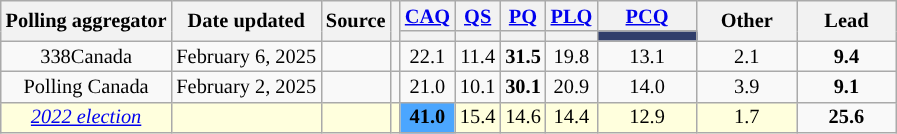<table class="wikitable sortable mw-datatable" style="text-align:center;font-size:85%;line-height:14px">
<tr>
<th rowspan="2">Polling aggregator</th>
<th rowspan="2">Date updated</th>
<th rowspan="2">Source</th>
<th rowspan="2"></th>
<th><a href='#'>CAQ</a></th>
<th><a href='#'>QS</a></th>
<th><a href='#'>PQ</a></th>
<th><a href='#'>PLQ</a></th>
<th><a href='#'>PCQ</a></th>
<th style="width:60px;" rowspan="2">Other</th>
<th style="width:60px;" rowspan="2">Lead</th>
</tr>
<tr class="sorttop">
<th style="background-color:"></th>
<th style="background-color:"></th>
<th style="background-color:"></th>
<th style="background-color:"></th>
<th style="background-color:#313E6B; width:60px;"></th>
</tr>
<tr>
<td>338Canada</td>
<td>February 6, 2025</td>
<td></td>
<td></td>
<td>22.1</td>
<td>11.4</td>
<td style="background-color:"><strong>31.5</strong></td>
<td>19.8</td>
<td>13.1</td>
<td>2.1</td>
<td style="background-color:"><strong>9.4</strong></td>
</tr>
<tr>
<td>Polling Canada</td>
<td>February 2, 2025</td>
<td></td>
<td></td>
<td>21.0</td>
<td>10.1</td>
<td style="background-color:"><strong>30.1</strong></td>
<td>20.9</td>
<td>14.0</td>
<td>3.9</td>
<td style="background-color:"><strong>9.1</strong></td>
</tr>
<tr>
<td style="background:#ffd;"><em><a href='#'>2022 election</a></em></td>
<td style="background:#ffd;"></td>
<td style="background:#ffd;"></td>
<td style="background:#ffd;"></td>
<td style="background-color:#4BA6FF"><strong>41.0</strong></td>
<td style="background:#ffd;">15.4</td>
<td style="background:#ffd;">14.6</td>
<td style="background:#ffd;">14.4</td>
<td style="background:#ffd;">12.9</td>
<td style="background:#ffd;">1.7</td>
<td style="background:"><strong>25.6</strong></td>
</tr>
</table>
